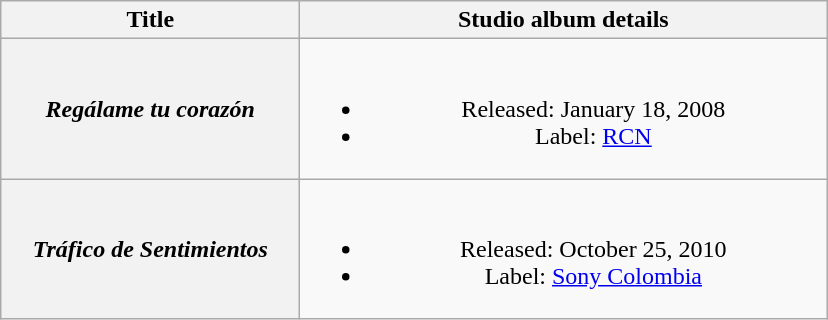<table class="wikitable plainrowheaders" style="text-align:center;">
<tr>
<th scope="col" style="width:12em;">Title</th>
<th scope="col" style="width:21.5em;">Studio album details</th>
</tr>
<tr>
<th scope="row"><em>Regálame tu corazón</em></th>
<td><br><ul><li>Released: January 18, 2008</li><li>Label: <a href='#'>RCN</a></li></ul></td>
</tr>
<tr>
<th scope="row"><em>Tráfico de Sentimientos</em></th>
<td><br><ul><li>Released: October 25, 2010</li><li>Label: <a href='#'>Sony Colombia</a></li></ul></td>
</tr>
</table>
